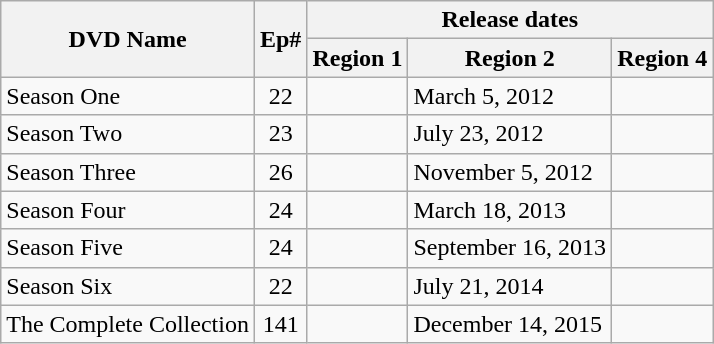<table class="wikitable">
<tr>
<th rowspan="2">DVD Name</th>
<th rowspan="2">Ep#</th>
<th colspan="3">Release dates</th>
</tr>
<tr>
<th>Region 1</th>
<th>Region 2</th>
<th>Region 4</th>
</tr>
<tr>
<td>Season One</td>
<td style="text-align:center;">22</td>
<td style="text-align:center;"></td>
<td>March 5, 2012</td>
<td style="text-align:center;"></td>
</tr>
<tr>
<td>Season Two</td>
<td style="text-align:center;">23</td>
<td style="text-align:center;"></td>
<td>July 23, 2012</td>
<td style="text-align:center;"></td>
</tr>
<tr>
<td>Season Three</td>
<td style="text-align:center;">26</td>
<td style="text-align:center;"></td>
<td>November 5, 2012</td>
<td style="text-align:center;"></td>
</tr>
<tr>
<td>Season Four</td>
<td style="text-align:center;">24</td>
<td style="text-align:center;"></td>
<td>March 18, 2013</td>
<td style="text-align:center;"></td>
</tr>
<tr>
<td>Season Five</td>
<td style="text-align:center;">24</td>
<td style="text-align:center;"></td>
<td>September 16, 2013</td>
<td style="text-align:center;"></td>
</tr>
<tr>
<td>Season Six</td>
<td style="text-align:center;">22</td>
<td style="text-align:center;"></td>
<td>July 21, 2014</td>
<td style="text-align:center;"></td>
</tr>
<tr>
<td>The Complete Collection</td>
<td style="text-align:center;">141</td>
<td style="text-align:center;"></td>
<td>December 14, 2015</td>
<td style="text-align:center;"></td>
</tr>
</table>
